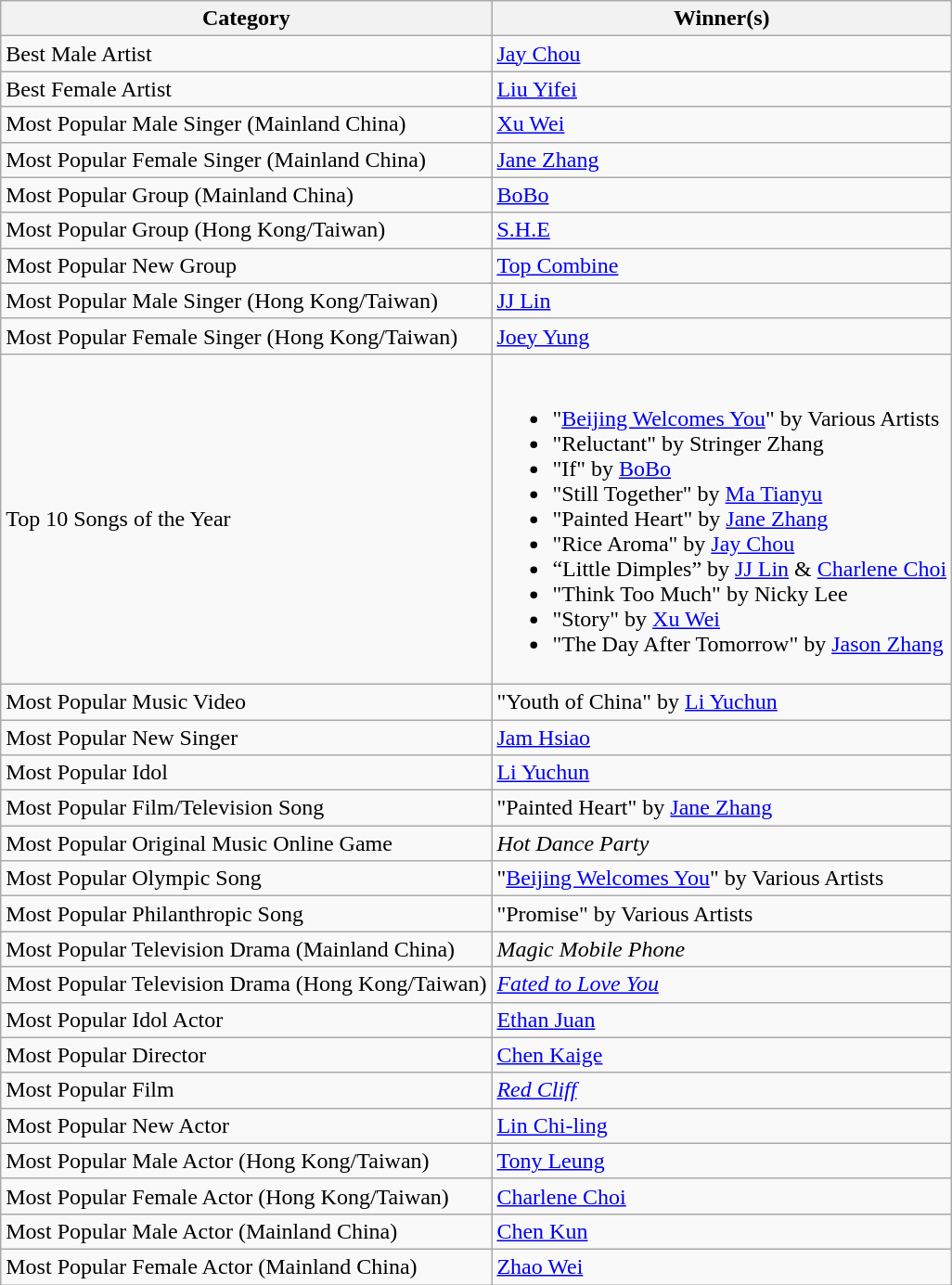<table class="wikitable">
<tr>
<th>Category</th>
<th>Winner(s)</th>
</tr>
<tr>
<td>Best Male Artist</td>
<td><a href='#'>Jay Chou</a></td>
</tr>
<tr>
<td>Best Female Artist</td>
<td><a href='#'>Liu Yifei</a></td>
</tr>
<tr>
<td>Most Popular Male Singer (Mainland China)</td>
<td><a href='#'>Xu Wei</a></td>
</tr>
<tr>
<td>Most Popular Female Singer (Mainland China)</td>
<td><a href='#'>Jane Zhang</a></td>
</tr>
<tr>
<td>Most Popular Group (Mainland China)</td>
<td><a href='#'>BoBo</a></td>
</tr>
<tr>
<td>Most Popular Group (Hong Kong/Taiwan)</td>
<td><a href='#'>S.H.E</a></td>
</tr>
<tr>
<td>Most Popular New Group</td>
<td><a href='#'>Top Combine</a></td>
</tr>
<tr>
<td>Most Popular Male Singer (Hong Kong/Taiwan)</td>
<td><a href='#'>JJ Lin</a></td>
</tr>
<tr>
<td>Most Popular Female Singer (Hong Kong/Taiwan)</td>
<td><a href='#'>Joey Yung</a></td>
</tr>
<tr>
<td>Top 10 Songs of the Year</td>
<td><br><ul><li>"<a href='#'>Beijing Welcomes You</a>" by Various Artists</li><li>"Reluctant" by Stringer Zhang</li><li>"If" by <a href='#'>BoBo</a></li><li>"Still Together" by <a href='#'>Ma Tianyu</a></li><li>"Painted Heart" by <a href='#'>Jane Zhang</a></li><li>"Rice Aroma" by <a href='#'>Jay Chou</a></li><li>“Little Dimples” by <a href='#'>JJ Lin</a> & <a href='#'>Charlene Choi</a></li><li>"Think Too Much" by Nicky Lee</li><li>"Story" by <a href='#'>Xu Wei</a></li><li>"The Day After Tomorrow" by <a href='#'>Jason Zhang</a></li></ul></td>
</tr>
<tr>
<td>Most Popular Music Video</td>
<td>"Youth of China" by <a href='#'>Li Yuchun</a></td>
</tr>
<tr>
<td>Most Popular New Singer</td>
<td><a href='#'>Jam Hsiao</a></td>
</tr>
<tr>
<td>Most Popular Idol</td>
<td><a href='#'>Li Yuchun</a></td>
</tr>
<tr>
<td>Most Popular Film/Television Song</td>
<td>"Painted Heart" by <a href='#'>Jane Zhang</a></td>
</tr>
<tr>
<td>Most Popular Original Music Online Game</td>
<td><em>Hot Dance Party</em></td>
</tr>
<tr>
<td>Most Popular Olympic Song</td>
<td>"<a href='#'>Beijing Welcomes You</a>" by Various Artists</td>
</tr>
<tr>
<td>Most Popular Philanthropic Song</td>
<td>"Promise" by Various Artists</td>
</tr>
<tr>
<td>Most Popular Television Drama (Mainland China)</td>
<td><em>Magic Mobile Phone</em></td>
</tr>
<tr>
<td>Most Popular Television Drama (Hong Kong/Taiwan)</td>
<td><em><a href='#'>Fated to Love You</a></em></td>
</tr>
<tr>
<td>Most Popular Idol Actor</td>
<td><a href='#'>Ethan Juan</a></td>
</tr>
<tr>
<td>Most Popular Director</td>
<td><a href='#'>Chen Kaige</a></td>
</tr>
<tr>
<td>Most Popular Film</td>
<td><em><a href='#'>Red Cliff</a></em></td>
</tr>
<tr>
<td>Most Popular New Actor</td>
<td><a href='#'>Lin Chi-ling</a></td>
</tr>
<tr>
<td>Most Popular Male Actor (Hong Kong/Taiwan)</td>
<td><a href='#'>Tony Leung</a></td>
</tr>
<tr>
<td>Most Popular Female Actor (Hong Kong/Taiwan)</td>
<td><a href='#'>Charlene Choi</a></td>
</tr>
<tr>
<td>Most Popular Male Actor (Mainland China)</td>
<td><a href='#'>Chen Kun</a></td>
</tr>
<tr>
<td>Most Popular Female Actor (Mainland China)</td>
<td><a href='#'>Zhao Wei</a></td>
</tr>
</table>
